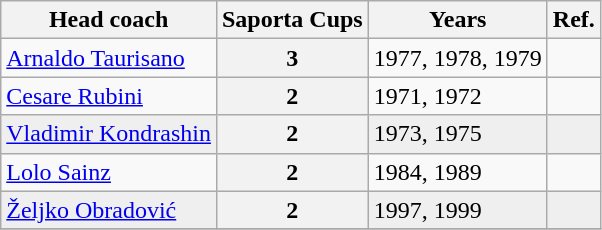<table class="wikitable">
<tr>
<th align="center">Head coach</th>
<th>Saporta Cups</th>
<th>Years</th>
<th>Ref.</th>
</tr>
<tr>
<td align="left"> <a href='#'>Arnaldo Taurisano</a></td>
<th align="center">3</th>
<td>1977, 1978, 1979</td>
<td></td>
</tr>
<tr>
<td align="left"> <a href='#'>Cesare Rubini</a></td>
<th align="center">2</th>
<td>1971, 1972</td>
<td></td>
</tr>
<tr bgcolor="#EFEFEF">
<td align="left"> <a href='#'>Vladimir Kondrashin</a></td>
<th align="center">2</th>
<td>1973, 1975</td>
<td></td>
</tr>
<tr>
<td align="left"> <a href='#'>Lolo Sainz</a></td>
<th align="center">2</th>
<td>1984, 1989</td>
<td></td>
</tr>
<tr bgcolor="#EFEFEF">
<td align="left"> <a href='#'>Željko Obradović</a></td>
<th align="center">2</th>
<td>1997, 1999</td>
<td></td>
</tr>
<tr>
</tr>
</table>
